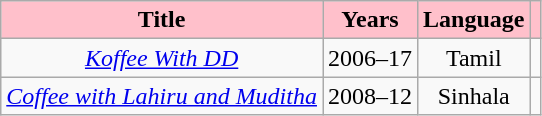<table class="wikitable" style="text-align:center;">
<tr>
<th style="background:Pink;">Title</th>
<th style="background:Pink;">Years</th>
<th style="background:Pink;">Language</th>
<th style="background:Pink;"></th>
</tr>
<tr>
<td><em><a href='#'>Koffee With DD</a></em></td>
<td>2006–17</td>
<td>Tamil</td>
<td></td>
</tr>
<tr>
<td><em><a href='#'>Coffee with Lahiru and Muditha</a></em></td>
<td>2008–12</td>
<td>Sinhala</td>
<td></td>
</tr>
</table>
